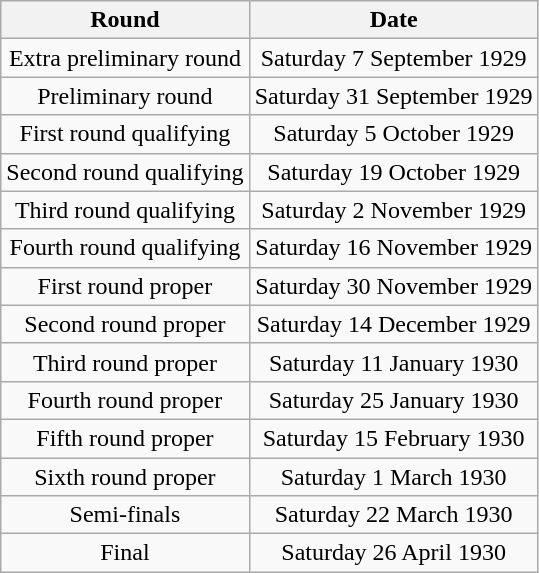<table class="wikitable" style="text-align: center">
<tr>
<th>Round</th>
<th>Date</th>
</tr>
<tr>
<td>Extra preliminary round</td>
<td>Saturday 7 September 1929</td>
</tr>
<tr>
<td>Preliminary round</td>
<td>Saturday 31 September 1929</td>
</tr>
<tr>
<td>First round qualifying</td>
<td>Saturday 5 October 1929</td>
</tr>
<tr>
<td>Second round qualifying</td>
<td>Saturday 19 October 1929</td>
</tr>
<tr>
<td>Third round qualifying</td>
<td>Saturday 2 November 1929</td>
</tr>
<tr>
<td>Fourth round qualifying</td>
<td>Saturday 16 November 1929</td>
</tr>
<tr>
<td>First round proper</td>
<td>Saturday 30 November 1929</td>
</tr>
<tr>
<td>Second round proper</td>
<td>Saturday 14 December 1929</td>
</tr>
<tr>
<td>Third round proper</td>
<td>Saturday 11 January 1930</td>
</tr>
<tr>
<td>Fourth round proper</td>
<td>Saturday 25 January 1930</td>
</tr>
<tr>
<td>Fifth round proper</td>
<td>Saturday 15 February 1930</td>
</tr>
<tr>
<td>Sixth round proper</td>
<td>Saturday 1 March 1930</td>
</tr>
<tr>
<td>Semi-finals</td>
<td>Saturday 22 March 1930</td>
</tr>
<tr>
<td>Final</td>
<td>Saturday 26 April 1930</td>
</tr>
</table>
